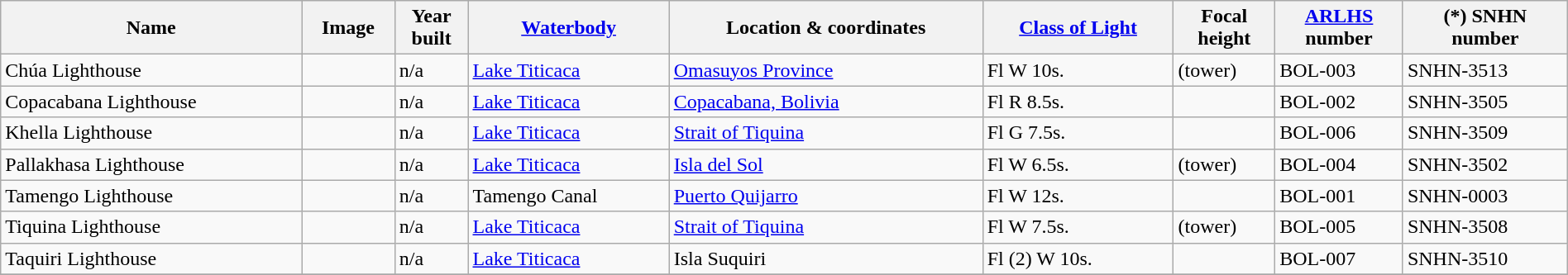<table class="wikitable sortable" style="width:100%">
<tr>
<th>Name</th>
<th>Image</th>
<th>Year<br>built</th>
<th><a href='#'>Waterbody</a></th>
<th>Location & coordinates</th>
<th><a href='#'>Class of Light</a></th>
<th>Focal<br>height</th>
<th><a href='#'>ARLHS</a><br>number</th>
<th>(*) SNHN <br>number</th>
</tr>
<tr>
<td>Chúa Lighthouse</td>
<td></td>
<td>n/a</td>
<td><a href='#'>Lake Titicaca</a></td>
<td><a href='#'>Omasuyos Province</a><br> </td>
<td>Fl W 10s.</td>
<td> (tower)</td>
<td>BOL-003</td>
<td>SNHN-3513</td>
</tr>
<tr>
<td>Copacabana Lighthouse</td>
<td></td>
<td>n/a</td>
<td><a href='#'>Lake Titicaca</a></td>
<td><a href='#'>Copacabana, Bolivia</a><br> </td>
<td>Fl R 8.5s.</td>
<td></td>
<td>BOL-002</td>
<td>SNHN-3505</td>
</tr>
<tr>
<td>Khella Lighthouse</td>
<td> </td>
<td>n/a</td>
<td><a href='#'>Lake Titicaca</a></td>
<td><a href='#'>Strait of Tiquina</a><br></td>
<td>Fl G 7.5s.</td>
<td></td>
<td>BOL-006</td>
<td>SNHN-3509</td>
</tr>
<tr>
<td>Pallakhasa Lighthouse</td>
<td></td>
<td>n/a</td>
<td><a href='#'>Lake Titicaca</a></td>
<td><a href='#'>Isla del Sol</a><br> </td>
<td>Fl W 6.5s.</td>
<td> (tower)</td>
<td>BOL-004</td>
<td>SNHN-3502</td>
</tr>
<tr>
<td>Tamengo Lighthouse</td>
<td> </td>
<td>n/a</td>
<td>Tamengo Canal</td>
<td><a href='#'>Puerto Quijarro</a><br> </td>
<td>Fl W 12s.</td>
<td></td>
<td>BOL-001</td>
<td>SNHN-0003</td>
</tr>
<tr>
<td>Tiquina Lighthouse</td>
<td></td>
<td>n/a</td>
<td><a href='#'>Lake Titicaca</a></td>
<td><a href='#'>Strait of Tiquina</a><br></td>
<td>Fl W 7.5s.</td>
<td> (tower)</td>
<td>BOL-005</td>
<td>SNHN-3508</td>
</tr>
<tr>
<td>Taquiri Lighthouse</td>
<td></td>
<td>n/a</td>
<td><a href='#'>Lake Titicaca</a></td>
<td>Isla Suquiri<br></td>
<td>Fl (2) W 10s.</td>
<td></td>
<td>BOL-007</td>
<td>SNHN-3510</td>
</tr>
<tr>
</tr>
</table>
